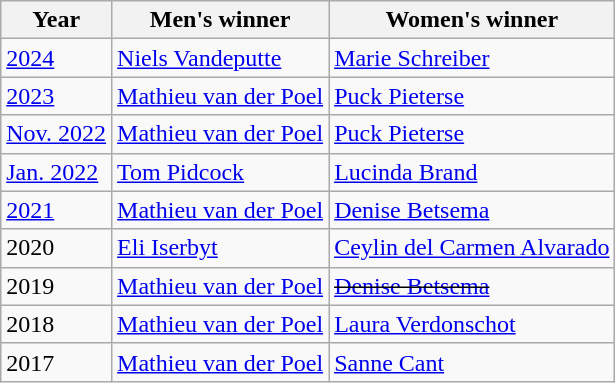<table class="wikitable">
<tr>
<th>Year</th>
<th>Men's winner</th>
<th>Women's winner</th>
</tr>
<tr>
<td><a href='#'>2024</a></td>
<td> <a href='#'>Niels Vandeputte</a></td>
<td> <a href='#'>Marie Schreiber</a></td>
</tr>
<tr>
<td><a href='#'>2023</a></td>
<td> <a href='#'>Mathieu van der Poel</a></td>
<td> <a href='#'>Puck Pieterse</a></td>
</tr>
<tr>
<td><a href='#'>Nov. 2022</a></td>
<td> <a href='#'>Mathieu van der Poel</a></td>
<td> <a href='#'>Puck Pieterse</a></td>
</tr>
<tr>
<td><a href='#'>Jan. 2022</a></td>
<td> <a href='#'>Tom Pidcock</a></td>
<td> <a href='#'>Lucinda Brand</a></td>
</tr>
<tr>
<td><a href='#'>2021</a></td>
<td> <a href='#'>Mathieu van der Poel</a></td>
<td> <a href='#'>Denise Betsema</a></td>
</tr>
<tr>
<td>2020</td>
<td> <a href='#'>Eli Iserbyt</a></td>
<td> <a href='#'>Ceylin del Carmen Alvarado</a></td>
</tr>
<tr>
<td>2019</td>
<td> <a href='#'>Mathieu van der Poel</a></td>
<td><s> <a href='#'>Denise Betsema</a></s></td>
</tr>
<tr>
<td>2018</td>
<td> <a href='#'>Mathieu van der Poel</a></td>
<td> <a href='#'>Laura Verdonschot</a></td>
</tr>
<tr>
<td>2017</td>
<td> <a href='#'>Mathieu van der Poel</a></td>
<td> <a href='#'>Sanne Cant</a></td>
</tr>
</table>
